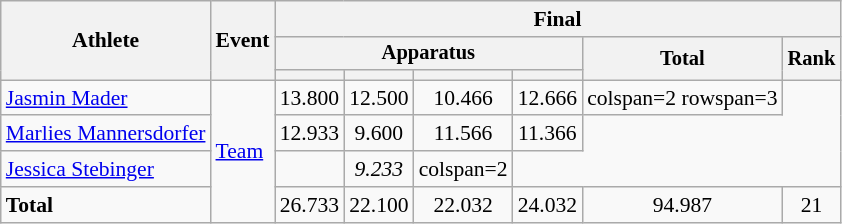<table class=wikitable style=font-size:90%;text-align:center>
<tr>
<th rowspan=3>Athlete</th>
<th rowspan=3>Event</th>
<th colspan=6>Final</th>
</tr>
<tr style=font-size:95%>
<th colspan=4>Apparatus</th>
<th rowspan=2>Total</th>
<th rowspan=2>Rank</th>
</tr>
<tr style=font-size:95%>
<th></th>
<th></th>
<th></th>
<th></th>
</tr>
<tr align=center>
<td align=left><a href='#'>Jasmin Mader</a></td>
<td align=left rowspan=7><a href='#'>Team</a></td>
<td>13.800</td>
<td>12.500</td>
<td>10.466</td>
<td>12.666</td>
<td>colspan=2 rowspan=3 </td>
</tr>
<tr align=center>
<td align=left><a href='#'>Marlies Mannersdorfer</a></td>
<td>12.933</td>
<td>9.600</td>
<td>11.566</td>
<td>11.366</td>
</tr>
<tr>
<td align=left><a href='#'>Jessica Stebinger</a></td>
<td></td>
<td><em>9.233</em></td>
<td>colspan=2 </td>
</tr>
<tr>
<td align=left><strong>Total</strong></td>
<td>26.733</td>
<td>22.100</td>
<td>22.032</td>
<td>24.032</td>
<td>94.987</td>
<td>21</td>
</tr>
</table>
